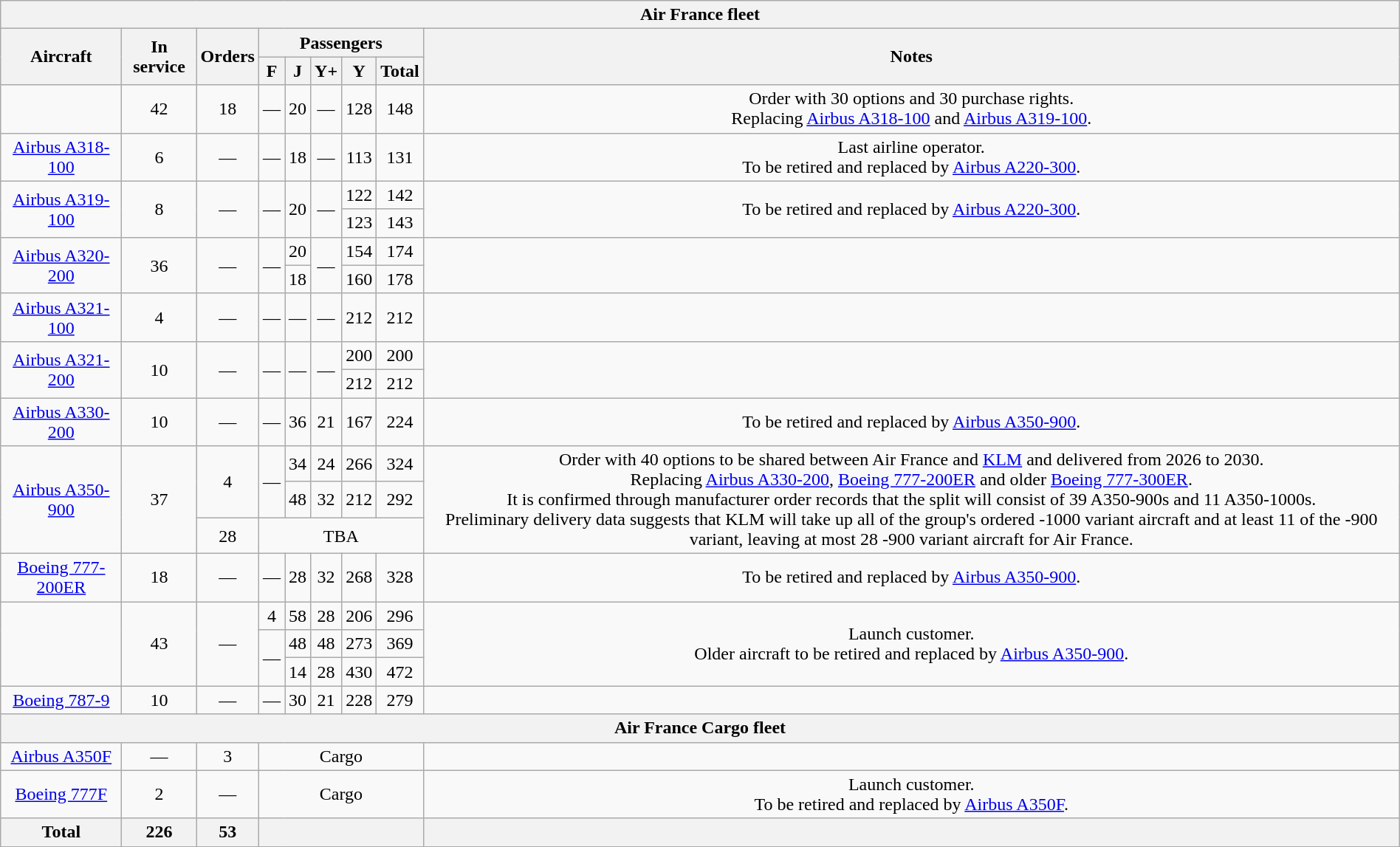<table class="wikitable" style="border-collapse:collapse; text-align:center; margin:1em auto;">
<tr>
<th colspan="9">Air France fleet</th>
</tr>
<tr>
<th rowspan="2">Aircraft</th>
<th rowspan="2">In service</th>
<th rowspan="2">Orders</th>
<th colspan="5">Passengers</th>
<th rowspan="2">Notes</th>
</tr>
<tr>
<th><abbr>F</abbr></th>
<th><abbr>J</abbr></th>
<th><abbr>Y+</abbr></th>
<th><abbr>Y</abbr></th>
<th>Total</th>
</tr>
<tr>
<td></td>
<td>42</td>
<td>18</td>
<td>—</td>
<td>20</td>
<td>—</td>
<td>128</td>
<td>148</td>
<td>Order with 30 options and 30 purchase rights.<br>Replacing <a href='#'>Airbus A318-100</a> and <a href='#'>Airbus A319-100</a>.</td>
</tr>
<tr>
<td><a href='#'>Airbus A318-100</a></td>
<td>6</td>
<td>—</td>
<td>—</td>
<td>18</td>
<td>—</td>
<td>113</td>
<td>131</td>
<td>Last airline operator.<br>To be retired and replaced by <a href='#'>Airbus A220-300</a>.</td>
</tr>
<tr>
<td rowspan="2"><a href='#'>Airbus A319-100</a></td>
<td rowspan="2">8</td>
<td rowspan="2">—</td>
<td rowspan="2">—</td>
<td rowspan="2">20</td>
<td rowspan="2">—</td>
<td>122</td>
<td>142</td>
<td rowspan="2">To be retired and replaced by <a href='#'>Airbus A220-300</a>.</td>
</tr>
<tr>
<td>123</td>
<td>143</td>
</tr>
<tr>
<td rowspan="2"><a href='#'>Airbus A320-200</a></td>
<td rowspan="2">36</td>
<td rowspan="2">—</td>
<td rowspan="2">—</td>
<td>20</td>
<td rowspan="2">—</td>
<td>154</td>
<td>174</td>
<td rowspan="2"></td>
</tr>
<tr>
<td>18</td>
<td>160</td>
<td>178</td>
</tr>
<tr>
<td><a href='#'>Airbus A321-100</a></td>
<td>4</td>
<td>—</td>
<td>—</td>
<td>—</td>
<td>—</td>
<td>212</td>
<td>212</td>
<td></td>
</tr>
<tr>
<td rowspan="2"><a href='#'>Airbus A321-200</a></td>
<td rowspan="2">10</td>
<td rowspan="2">—</td>
<td rowspan="2">—</td>
<td rowspan="2">—</td>
<td rowspan="2">—</td>
<td>200</td>
<td>200</td>
<td rowspan="2"></td>
</tr>
<tr>
<td>212</td>
<td>212</td>
</tr>
<tr>
<td><a href='#'>Airbus A330-200</a></td>
<td>10</td>
<td>—</td>
<td>—</td>
<td>36</td>
<td>21</td>
<td>167</td>
<td>224</td>
<td>To be retired and replaced by <a href='#'>Airbus A350-900</a>.</td>
</tr>
<tr>
<td rowspan="3"><a href='#'>Airbus A350-900</a></td>
<td rowspan="3">37</td>
<td rowspan="2">4</td>
<td rowspan="2">—</td>
<td>34</td>
<td>24</td>
<td>266</td>
<td>324</td>
<td rowspan="3">Order with 40 options to be shared between Air France and <a href='#'>KLM</a> and delivered from 2026 to 2030.<br>Replacing <a href='#'>Airbus A330-200</a>, <a href='#'>Boeing 777-200ER</a> and older <a href='#'>Boeing 777-300ER</a>.<br>It is confirmed through manufacturer order records that the split will consist of 39 A350-900s and 11 A350-1000s.<br>Preliminary delivery data suggests that KLM will take up all of the group's ordered -1000 variant aircraft and at least 11 of the -900 variant, leaving at most 28 -900 variant aircraft for Air France.</td>
</tr>
<tr>
<td>48</td>
<td>32</td>
<td>212</td>
<td>292</td>
</tr>
<tr>
<td>28</td>
<td colspan="5"><abbr>TBA</abbr></td>
</tr>
<tr>
<td><a href='#'>Boeing 777-200ER</a></td>
<td>18</td>
<td>—</td>
<td>—</td>
<td>28</td>
<td>32</td>
<td>268</td>
<td>328</td>
<td>To be retired and replaced by <a href='#'>Airbus A350-900</a>.</td>
</tr>
<tr>
<td rowspan="3"></td>
<td rowspan="3">43</td>
<td rowspan="3">—</td>
<td>4</td>
<td>58</td>
<td>28</td>
<td>206</td>
<td>296</td>
<td rowspan="3">Launch customer.<br>Older aircraft to be retired and replaced by <a href='#'>Airbus A350-900</a>.</td>
</tr>
<tr>
<td rowspan="2">—</td>
<td>48</td>
<td>48</td>
<td>273</td>
<td>369</td>
</tr>
<tr>
<td>14</td>
<td>28</td>
<td>430</td>
<td>472</td>
</tr>
<tr>
<td><a href='#'>Boeing 787-9</a></td>
<td>10</td>
<td>—</td>
<td>—</td>
<td>30</td>
<td>21</td>
<td>228</td>
<td>279</td>
<td></td>
</tr>
<tr>
<th colspan="9">Air France Cargo fleet</th>
</tr>
<tr>
<td><a href='#'>Airbus A350F</a></td>
<td>—</td>
<td>3</td>
<td colspan="5"><abbr>Cargo</abbr></td>
<td></td>
</tr>
<tr>
<td><a href='#'>Boeing 777F</a></td>
<td>2</td>
<td>—</td>
<td colspan="5"><abbr>Cargo</abbr></td>
<td>Launch customer.<br>To be retired and replaced by <a href='#'>Airbus A350F</a>.</td>
</tr>
<tr>
<th>Total</th>
<th>226</th>
<th>53</th>
<th colspan="5"></th>
<th></th>
</tr>
</table>
